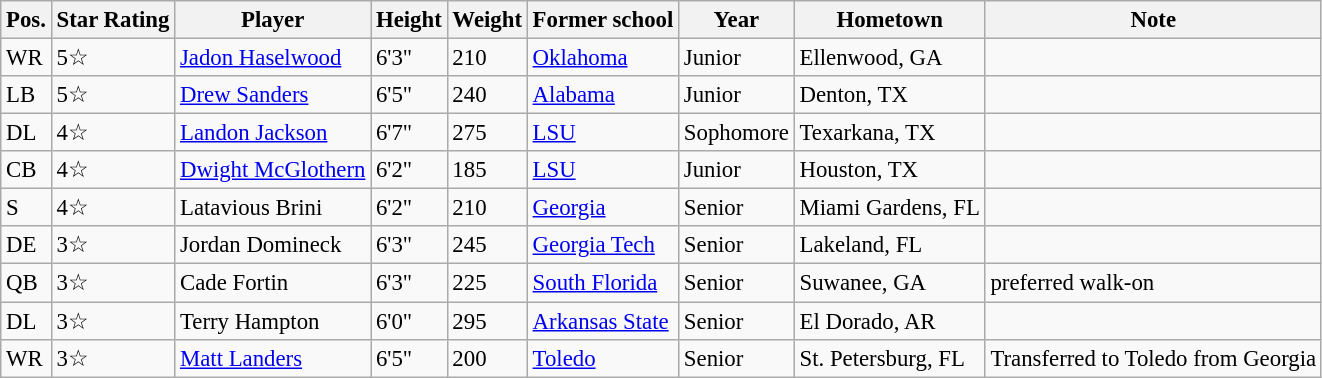<table class=wikitable style="font-size:95%">
<tr>
<th>Pos.</th>
<th>Star Rating</th>
<th>Player</th>
<th>Height</th>
<th>Weight</th>
<th>Former school</th>
<th>Year</th>
<th>Hometown</th>
<th>Note</th>
</tr>
<tr>
<td>WR</td>
<td>5☆</td>
<td><a href='#'>Jadon Haselwood</a></td>
<td>6'3"</td>
<td>210</td>
<td><a href='#'>Oklahoma</a></td>
<td>Junior</td>
<td>Ellenwood, GA</td>
<td></td>
</tr>
<tr>
<td>LB</td>
<td>5☆</td>
<td><a href='#'>Drew Sanders</a></td>
<td>6'5"</td>
<td>240</td>
<td><a href='#'>Alabama</a></td>
<td>Junior</td>
<td>Denton, TX</td>
<td></td>
</tr>
<tr>
<td>DL</td>
<td>4☆</td>
<td><a href='#'>Landon Jackson</a></td>
<td>6'7"</td>
<td>275</td>
<td><a href='#'>LSU</a></td>
<td>Sophomore</td>
<td>Texarkana, TX</td>
<td></td>
</tr>
<tr>
<td>CB</td>
<td>4☆</td>
<td><a href='#'>Dwight McGlothern</a></td>
<td>6'2"</td>
<td>185</td>
<td><a href='#'>LSU</a></td>
<td>Junior</td>
<td>Houston, TX</td>
<td></td>
</tr>
<tr>
<td>S</td>
<td>4☆</td>
<td>Latavious Brini</td>
<td>6'2"</td>
<td>210</td>
<td><a href='#'>Georgia</a></td>
<td>Senior</td>
<td>Miami Gardens, FL</td>
<td></td>
</tr>
<tr>
<td>DE</td>
<td>3☆</td>
<td>Jordan Domineck</td>
<td>6'3"</td>
<td>245</td>
<td><a href='#'>Georgia Tech</a></td>
<td>Senior</td>
<td>Lakeland, FL</td>
<td></td>
</tr>
<tr>
<td>QB</td>
<td>3☆</td>
<td>Cade Fortin</td>
<td>6'3"</td>
<td>225</td>
<td><a href='#'>South Florida</a></td>
<td>Senior</td>
<td>Suwanee, GA</td>
<td>preferred walk-on</td>
</tr>
<tr>
<td>DL</td>
<td>3☆</td>
<td>Terry Hampton</td>
<td>6'0"</td>
<td>295</td>
<td><a href='#'>Arkansas State</a></td>
<td>Senior</td>
<td>El Dorado, AR</td>
<td></td>
</tr>
<tr>
<td>WR</td>
<td>3☆</td>
<td><a href='#'>Matt Landers</a></td>
<td>6'5"</td>
<td>200</td>
<td><a href='#'>Toledo</a></td>
<td>Senior</td>
<td>St. Petersburg, FL</td>
<td>Transferred to Toledo from Georgia</td>
</tr>
</table>
